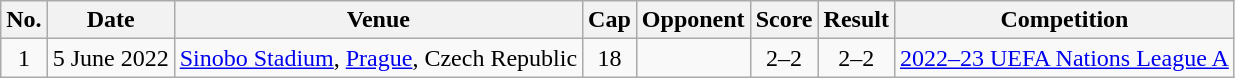<table class="wikitable sortable">
<tr>
<th>No.</th>
<th>Date</th>
<th>Venue</th>
<th>Cap</th>
<th>Opponent</th>
<th>Score</th>
<th>Result</th>
<th>Competition</th>
</tr>
<tr>
<td align=center>1</td>
<td>5 June 2022</td>
<td><a href='#'>Sinobo Stadium</a>, <a href='#'>Prague</a>, Czech Republic</td>
<td align=center>18</td>
<td></td>
<td align=center>2–2</td>
<td align=center>2–2</td>
<td><a href='#'>2022–23 UEFA Nations League A</a></td>
</tr>
</table>
